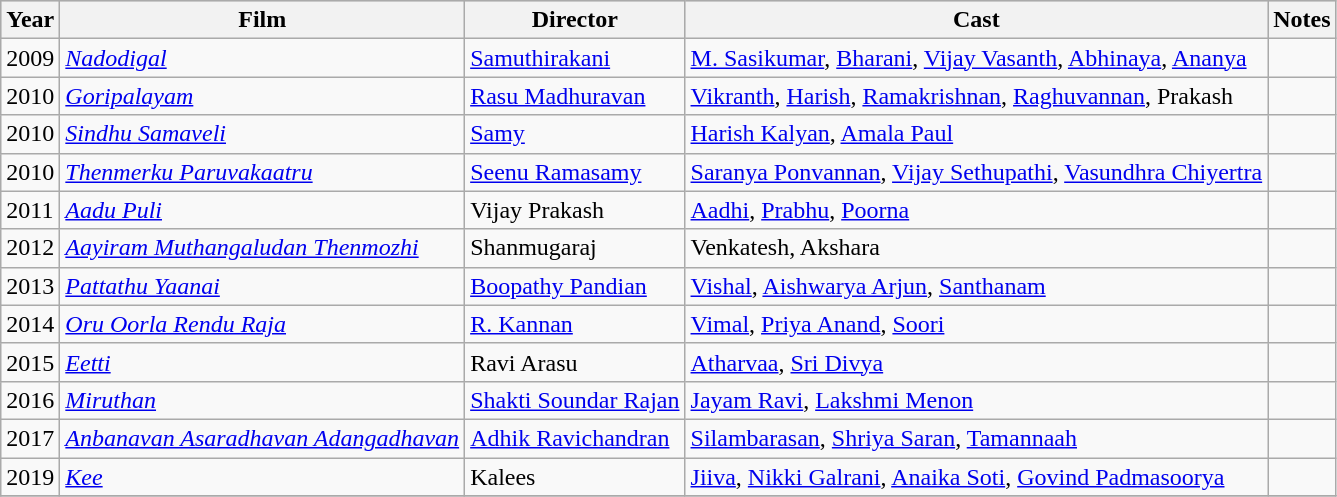<table class="wikitable sortable plainrowheaders">
<tr style="background:#ccc; text-align:center;">
<th scope="col">Year</th>
<th scope="col">Film</th>
<th scope="col">Director</th>
<th scope="col">Cast</th>
<th scope="col">Notes</th>
</tr>
<tr>
<td>2009</td>
<td><em><a href='#'>Nadodigal</a></em></td>
<td><a href='#'>Samuthirakani</a></td>
<td><a href='#'>M. Sasikumar</a>, <a href='#'>Bharani</a>, <a href='#'>Vijay Vasanth</a>, <a href='#'>Abhinaya</a>, <a href='#'>Ananya</a></td>
<td></td>
</tr>
<tr>
<td>2010</td>
<td><em><a href='#'>Goripalayam</a></em></td>
<td><a href='#'>Rasu Madhuravan</a></td>
<td><a href='#'>Vikranth</a>, <a href='#'>Harish</a>, <a href='#'>Ramakrishnan</a>, <a href='#'>Raghuvannan</a>, Prakash</td>
<td></td>
</tr>
<tr>
<td>2010</td>
<td><em><a href='#'>Sindhu Samaveli</a></em></td>
<td><a href='#'>Samy</a></td>
<td><a href='#'>Harish Kalyan</a>, <a href='#'>Amala Paul</a></td>
<td></td>
</tr>
<tr>
<td>2010</td>
<td><em><a href='#'>Thenmerku Paruvakaatru</a></em></td>
<td><a href='#'>Seenu Ramasamy</a></td>
<td><a href='#'>Saranya Ponvannan</a>, <a href='#'>Vijay Sethupathi</a>, <a href='#'>Vasundhra Chiyertra</a></td>
<td></td>
</tr>
<tr>
<td>2011</td>
<td><em><a href='#'>Aadu Puli</a></em></td>
<td>Vijay Prakash</td>
<td><a href='#'>Aadhi</a>, <a href='#'>Prabhu</a>, <a href='#'>Poorna</a></td>
<td></td>
</tr>
<tr>
<td>2012</td>
<td><em><a href='#'>Aayiram Muthangaludan Thenmozhi</a></em></td>
<td>Shanmugaraj</td>
<td>Venkatesh, Akshara</td>
<td></td>
</tr>
<tr>
<td>2013</td>
<td><em><a href='#'>Pattathu Yaanai</a></em></td>
<td><a href='#'>Boopathy Pandian</a></td>
<td><a href='#'>Vishal</a>, <a href='#'>Aishwarya Arjun</a>, <a href='#'>Santhanam</a></td>
<td></td>
</tr>
<tr>
<td>2014</td>
<td><em><a href='#'>Oru Oorla Rendu Raja</a></em></td>
<td><a href='#'>R. Kannan</a></td>
<td><a href='#'>Vimal</a>, <a href='#'>Priya Anand</a>, <a href='#'>Soori</a></td>
<td></td>
</tr>
<tr>
<td>2015</td>
<td><em><a href='#'>Eetti</a></em></td>
<td>Ravi Arasu</td>
<td><a href='#'>Atharvaa</a>, <a href='#'>Sri Divya</a></td>
<td></td>
</tr>
<tr>
<td>2016</td>
<td><em><a href='#'>Miruthan</a></em></td>
<td><a href='#'>Shakti Soundar Rajan</a></td>
<td><a href='#'>Jayam Ravi</a>, <a href='#'>Lakshmi Menon</a></td>
<td></td>
</tr>
<tr>
<td>2017</td>
<td><em><a href='#'>Anbanavan Asaradhavan Adangadhavan</a></em></td>
<td><a href='#'>Adhik Ravichandran</a></td>
<td><a href='#'>Silambarasan</a>, <a href='#'>Shriya Saran</a>, <a href='#'>Tamannaah</a></td>
<td></td>
</tr>
<tr>
<td>2019</td>
<td><em><a href='#'>Kee</a></em></td>
<td>Kalees</td>
<td><a href='#'>Jiiva</a>, <a href='#'>Nikki Galrani</a>, <a href='#'>Anaika Soti</a>, <a href='#'>Govind Padmasoorya</a></td>
<td></td>
</tr>
<tr>
</tr>
</table>
